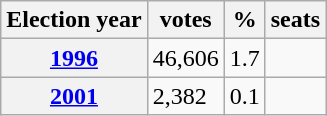<table class=wikitable>
<tr>
<th>Election year</th>
<th>votes</th>
<th>%</th>
<th>seats</th>
</tr>
<tr>
<th><a href='#'>1996</a></th>
<td>46,606</td>
<td>1.7</td>
<td></td>
</tr>
<tr>
<th><a href='#'>2001</a></th>
<td>2,382</td>
<td>0.1</td>
<td></td>
</tr>
</table>
